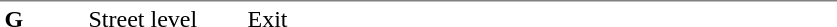<table table border=0 cellspacing=0 cellpadding=3>
<tr>
<td style="border-top:solid 1px gray;" width=50 valign=top><strong>G</strong></td>
<td style="border-top:solid 1px gray;" width=100 valign=top>Street level</td>
<td style="border-top:solid 1px gray;" width=390 valign=top>Exit</td>
</tr>
</table>
